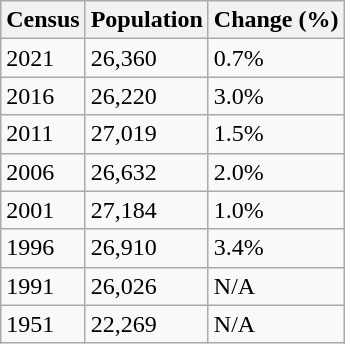<table class="wikitable">
<tr>
<th>Census</th>
<th>Population</th>
<th>Change (%)</th>
</tr>
<tr>
<td>2021</td>
<td>26,360</td>
<td>0.7%</td>
</tr>
<tr>
<td>2016</td>
<td>26,220</td>
<td>3.0%</td>
</tr>
<tr>
<td>2011</td>
<td>27,019</td>
<td>1.5%</td>
</tr>
<tr>
<td>2006</td>
<td>26,632</td>
<td>2.0%</td>
</tr>
<tr>
<td>2001</td>
<td>27,184</td>
<td>1.0%</td>
</tr>
<tr>
<td>1996</td>
<td>26,910</td>
<td>3.4%</td>
</tr>
<tr>
<td>1991</td>
<td>26,026</td>
<td>N/A</td>
</tr>
<tr>
<td>1951</td>
<td>22,269</td>
<td>N/A</td>
</tr>
</table>
